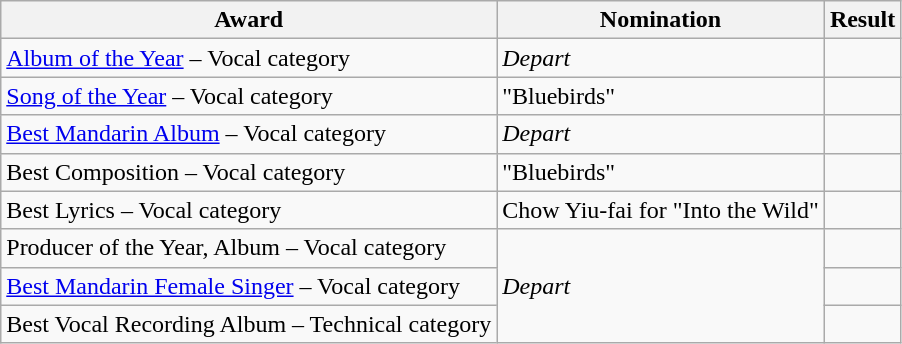<table class="wikitable">
<tr>
<th>Award</th>
<th>Nomination</th>
<th>Result</th>
</tr>
<tr>
<td><a href='#'>Album of the Year</a> – Vocal category</td>
<td><em>Depart</em></td>
<td></td>
</tr>
<tr>
<td><a href='#'>Song of the Year</a> – Vocal category</td>
<td>"Bluebirds"</td>
<td></td>
</tr>
<tr>
<td><a href='#'>Best Mandarin Album</a> – Vocal category</td>
<td><em>Depart</em></td>
<td></td>
</tr>
<tr>
<td>Best Composition – Vocal category</td>
<td>"Bluebirds"</td>
<td></td>
</tr>
<tr>
<td>Best Lyrics – Vocal category</td>
<td>Chow Yiu-fai for "Into the Wild"</td>
<td></td>
</tr>
<tr>
<td>Producer of the Year, Album – Vocal category</td>
<td rowspan="3"><em>Depart</em></td>
<td></td>
</tr>
<tr>
<td><a href='#'>Best Mandarin Female Singer</a> – Vocal category</td>
<td></td>
</tr>
<tr>
<td>Best Vocal Recording Album – Technical category</td>
<td></td>
</tr>
</table>
